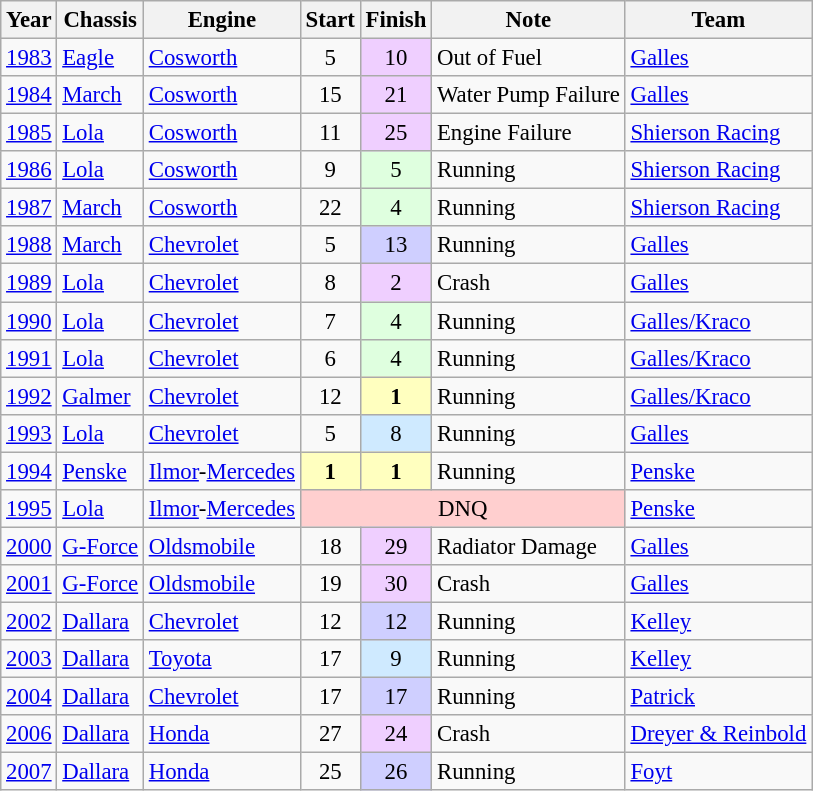<table class="wikitable" style="font-size: 95%;">
<tr>
<th>Year</th>
<th>Chassis</th>
<th>Engine</th>
<th>Start</th>
<th>Finish</th>
<th>Note</th>
<th>Team</th>
</tr>
<tr>
<td><a href='#'>1983</a></td>
<td><a href='#'>Eagle</a></td>
<td><a href='#'>Cosworth</a></td>
<td align=center>5</td>
<td align=center style="background:#EFCFFF;">10</td>
<td>Out of Fuel</td>
<td><a href='#'>Galles</a></td>
</tr>
<tr>
<td><a href='#'>1984</a></td>
<td><a href='#'>March</a></td>
<td><a href='#'>Cosworth</a></td>
<td align=center>15</td>
<td align=center style="background:#EFCFFF;">21</td>
<td>Water Pump Failure</td>
<td><a href='#'>Galles</a></td>
</tr>
<tr>
<td><a href='#'>1985</a></td>
<td><a href='#'>Lola</a></td>
<td><a href='#'>Cosworth</a></td>
<td align=center>11</td>
<td align=center style="background:#EFCFFF;">25</td>
<td>Engine Failure</td>
<td><a href='#'>Shierson Racing</a></td>
</tr>
<tr>
<td><a href='#'>1986</a></td>
<td><a href='#'>Lola</a></td>
<td><a href='#'>Cosworth</a></td>
<td align=center>9</td>
<td align=center style="background:#DFFFDF;">5</td>
<td>Running</td>
<td><a href='#'>Shierson Racing</a></td>
</tr>
<tr>
<td><a href='#'>1987</a></td>
<td><a href='#'>March</a></td>
<td><a href='#'>Cosworth</a></td>
<td align=center>22</td>
<td align=center style="background:#DFFFDF;">4</td>
<td>Running</td>
<td><a href='#'>Shierson Racing</a></td>
</tr>
<tr>
<td><a href='#'>1988</a></td>
<td><a href='#'>March</a></td>
<td><a href='#'>Chevrolet</a></td>
<td align=center>5</td>
<td align=center style="background:#CFCFFF;">13</td>
<td>Running</td>
<td><a href='#'>Galles</a></td>
</tr>
<tr>
<td><a href='#'>1989</a></td>
<td><a href='#'>Lola</a></td>
<td><a href='#'>Chevrolet</a></td>
<td align=center>8</td>
<td align=center style="background:#EFCFFF;">2</td>
<td>Crash</td>
<td><a href='#'>Galles</a></td>
</tr>
<tr>
<td><a href='#'>1990</a></td>
<td><a href='#'>Lola</a></td>
<td><a href='#'>Chevrolet</a></td>
<td align=center>7</td>
<td align=center style="background:#DFFFDF;">4</td>
<td>Running</td>
<td><a href='#'>Galles/Kraco</a></td>
</tr>
<tr>
<td><a href='#'>1991</a></td>
<td><a href='#'>Lola</a></td>
<td><a href='#'>Chevrolet</a></td>
<td align=center>6</td>
<td align=center style="background:#DFFFDF;">4</td>
<td>Running</td>
<td><a href='#'>Galles/Kraco</a></td>
</tr>
<tr>
<td><a href='#'>1992</a></td>
<td><a href='#'>Galmer</a></td>
<td><a href='#'>Chevrolet</a></td>
<td align=center>12</td>
<td align=center style="background:#FFFFBF;"><strong>1</strong></td>
<td>Running</td>
<td><a href='#'>Galles/Kraco</a></td>
</tr>
<tr>
<td><a href='#'>1993</a></td>
<td><a href='#'>Lola</a></td>
<td><a href='#'>Chevrolet</a></td>
<td align=center>5</td>
<td align=center style="background:#CFEAFF;">8</td>
<td>Running</td>
<td><a href='#'>Galles</a></td>
</tr>
<tr>
<td><a href='#'>1994</a></td>
<td><a href='#'>Penske</a></td>
<td><a href='#'>Ilmor</a>-<a href='#'>Mercedes</a></td>
<td align=center style="background:#FFFFBF;"><strong>1</strong></td>
<td align=center style="background:#FFFFBF;"><strong>1</strong></td>
<td>Running</td>
<td><a href='#'>Penske</a></td>
</tr>
<tr>
<td><a href='#'>1995</a></td>
<td><a href='#'>Lola</a></td>
<td><a href='#'>Ilmor</a>-<a href='#'>Mercedes</a></td>
<td align=center colspan=3 style="background:#FFCFCF;">DNQ</td>
<td><a href='#'>Penske</a></td>
</tr>
<tr>
<td><a href='#'>2000</a></td>
<td><a href='#'>G-Force</a></td>
<td><a href='#'>Oldsmobile</a></td>
<td align=center>18</td>
<td align=center style="background:#EFCFFF;">29</td>
<td>Radiator Damage</td>
<td><a href='#'>Galles</a></td>
</tr>
<tr>
<td><a href='#'>2001</a></td>
<td><a href='#'>G-Force</a></td>
<td><a href='#'>Oldsmobile</a></td>
<td align=center>19</td>
<td align=center style="background:#EFCFFF;">30</td>
<td>Crash</td>
<td><a href='#'>Galles</a></td>
</tr>
<tr>
<td><a href='#'>2002</a></td>
<td><a href='#'>Dallara</a></td>
<td><a href='#'>Chevrolet</a></td>
<td align=center>12</td>
<td align=center style="background:#CFCFFF;">12</td>
<td>Running</td>
<td><a href='#'>Kelley</a></td>
</tr>
<tr>
<td><a href='#'>2003</a></td>
<td><a href='#'>Dallara</a></td>
<td><a href='#'>Toyota</a></td>
<td align=center>17</td>
<td align=center style="background:#CFEAFF;">9</td>
<td>Running</td>
<td><a href='#'>Kelley</a></td>
</tr>
<tr>
<td><a href='#'>2004</a></td>
<td><a href='#'>Dallara</a></td>
<td><a href='#'>Chevrolet</a></td>
<td align=center>17</td>
<td align=center style="background:#CFCFFF;">17</td>
<td>Running</td>
<td><a href='#'>Patrick</a></td>
</tr>
<tr>
<td><a href='#'>2006</a></td>
<td><a href='#'>Dallara</a></td>
<td><a href='#'>Honda</a></td>
<td align=center>27</td>
<td align=center style="background:#EFCFFF;">24</td>
<td>Crash</td>
<td><a href='#'>Dreyer & Reinbold</a></td>
</tr>
<tr>
<td><a href='#'>2007</a></td>
<td><a href='#'>Dallara</a></td>
<td><a href='#'>Honda</a></td>
<td align=center>25</td>
<td align=center style="background:#CFCFFF;">26</td>
<td>Running</td>
<td><a href='#'>Foyt</a></td>
</tr>
</table>
